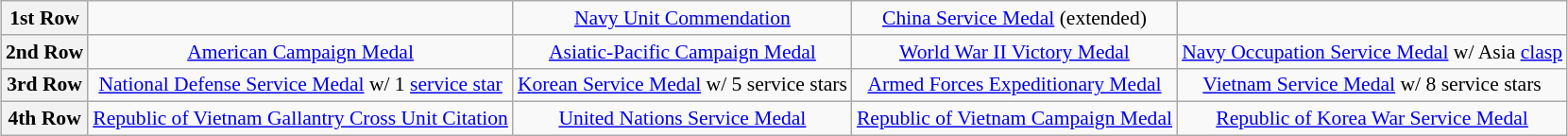<table class="wikitable" style="font-size:90%; margin:1em auto; text-align:center;">
<tr>
<th>1st Row</th>
<td></td>
<td><a href='#'>Navy Unit Commendation</a></td>
<td><a href='#'>China Service Medal</a> (extended)</td>
<td></td>
</tr>
<tr>
<th>2nd Row</th>
<td><a href='#'>American Campaign Medal</a></td>
<td><a href='#'>Asiatic-Pacific Campaign Medal</a></td>
<td><a href='#'>World War II Victory Medal</a></td>
<td><a href='#'>Navy Occupation Service Medal</a> w/ Asia <a href='#'>clasp</a></td>
</tr>
<tr>
<th>3rd Row</th>
<td><a href='#'>National Defense Service Medal</a> w/ 1 <a href='#'>service star</a></td>
<td><a href='#'>Korean Service Medal</a> w/ 5 service stars</td>
<td><a href='#'>Armed Forces Expeditionary Medal</a></td>
<td><a href='#'>Vietnam Service Medal</a> w/ 8 service stars</td>
</tr>
<tr>
<th>4th Row</th>
<td><a href='#'>Republic of Vietnam Gallantry Cross Unit Citation</a></td>
<td><a href='#'>United Nations Service Medal</a></td>
<td><a href='#'>Republic of Vietnam Campaign Medal</a></td>
<td><a href='#'>Republic of Korea War Service Medal</a></td>
</tr>
</table>
